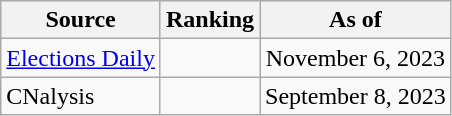<table class="wikitable" style="text-align:center">
<tr>
<th>Source</th>
<th>Ranking</th>
<th>As of</th>
</tr>
<tr>
<td align=left><a href='#'>Elections Daily</a></td>
<td></td>
<td>November 6, 2023</td>
</tr>
<tr>
<td align=left>CNalysis</td>
<td></td>
<td>September 8, 2023</td>
</tr>
</table>
